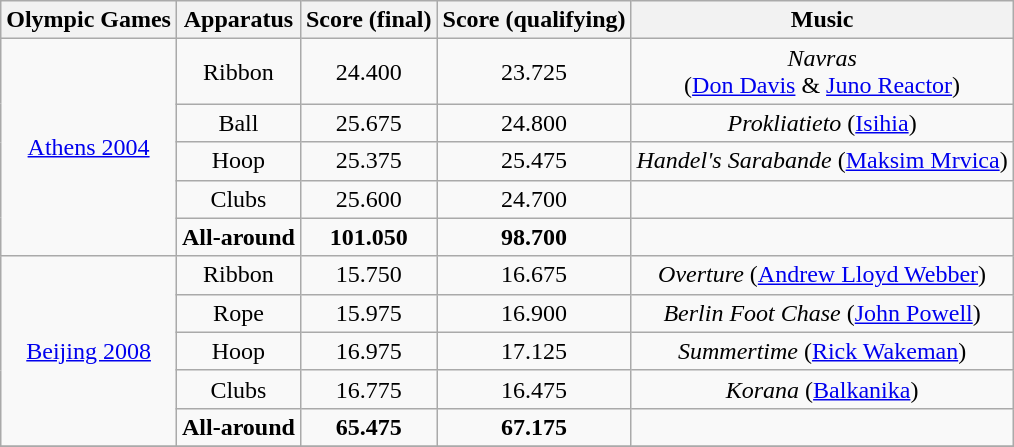<table class="wikitable" style="text-align:center">
<tr>
<th>Olympic Games</th>
<th>Apparatus</th>
<th>Score (final)</th>
<th>Score (qualifying)</th>
<th>Music</th>
</tr>
<tr>
<td rowspan="5"><a href='#'>Athens 2004</a></td>
<td>Ribbon</td>
<td>24.400</td>
<td>23.725</td>
<td><em>Navras</em> <br> (<a href='#'>Don Davis</a> & <a href='#'>Juno Reactor</a>)</td>
</tr>
<tr>
<td>Ball</td>
<td>25.675</td>
<td>24.800</td>
<td><em>Prokliatieto</em> (<a href='#'>Isihia</a>)</td>
</tr>
<tr>
<td>Hoop</td>
<td>25.375</td>
<td>25.475</td>
<td><em>Handel's Sarabande</em> (<a href='#'>Maksim Mrvica</a>)</td>
</tr>
<tr>
<td>Clubs</td>
<td>25.600</td>
<td>24.700</td>
<td></td>
</tr>
<tr>
<td><strong>All-around</strong></td>
<td><strong>101.050</strong></td>
<td><strong>98.700</strong></td>
<td></td>
</tr>
<tr>
<td rowspan="5"><a href='#'>Beijing 2008</a></td>
<td>Ribbon</td>
<td>15.750</td>
<td>16.675</td>
<td><em>Overture</em> (<a href='#'>Andrew Lloyd Webber</a>)</td>
</tr>
<tr>
<td>Rope</td>
<td>15.975</td>
<td>16.900</td>
<td><em>Berlin Foot Chase</em> (<a href='#'>John Powell</a>)</td>
</tr>
<tr>
<td>Hoop</td>
<td>16.975</td>
<td>17.125</td>
<td><em>Summertime</em> (<a href='#'>Rick Wakeman</a>)</td>
</tr>
<tr>
<td>Clubs</td>
<td>16.775</td>
<td>16.475</td>
<td><em>Korana</em> (<a href='#'>Balkanika</a>)</td>
</tr>
<tr>
<td><strong>All-around</strong></td>
<td><strong>65.475</strong></td>
<td><strong>67.175</strong></td>
<td></td>
</tr>
<tr>
</tr>
</table>
